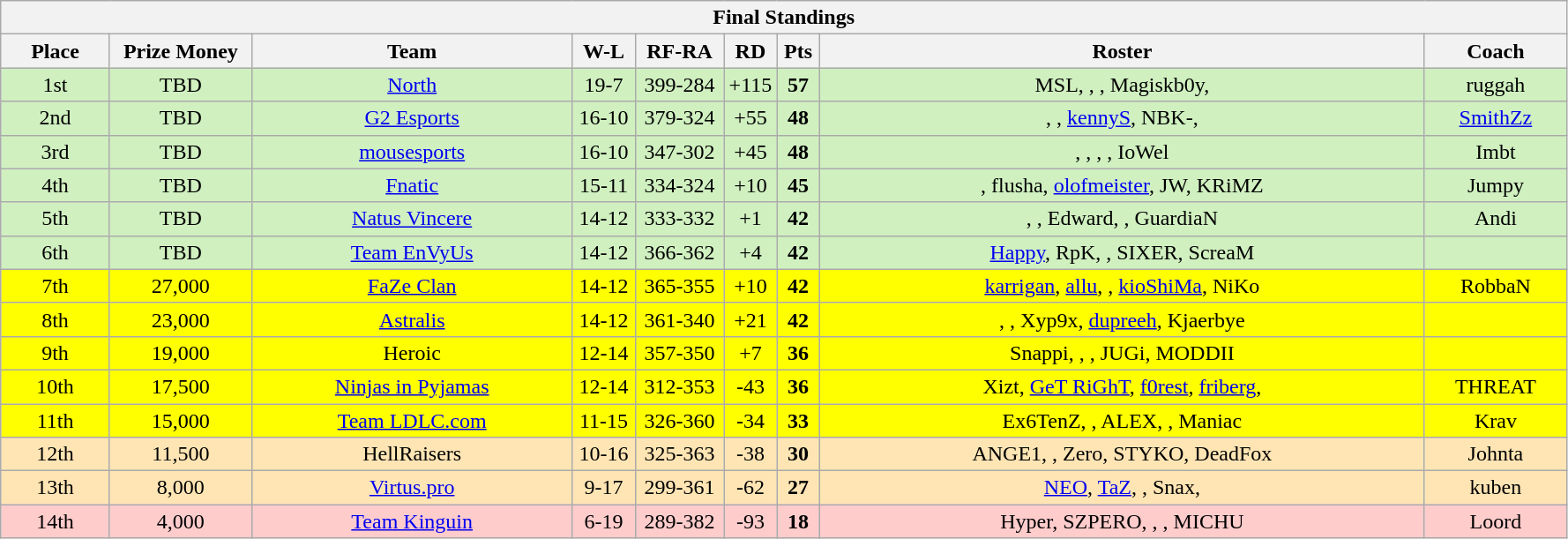<table class="wikitable" style="text-align: center;">
<tr>
<th colspan=9>Final Standings</th>
</tr>
<tr>
<th width="75px">Place</th>
<th width="100">Prize Money</th>
<th width="235">Team</th>
<th width="40px">W-L</th>
<th width="60px">RF-RA</th>
<th width="30px">RD</th>
<th width="25px">Pts</th>
<th width="450px">Roster</th>
<th width="100px">Coach</th>
</tr>
<tr style="background: #D0F0C0;">
<td>1st</td>
<td>TBD</td>
<td><a href='#'>North</a></td>
<td>19-7</td>
<td>399-284</td>
<td>+115</td>
<td><strong>57</strong></td>
<td>MSL,  ,  ,  Magiskb0y,  </td>
<td>ruggah</td>
</tr>
<tr style="background: #D0F0C0;">
<td>2nd</td>
<td>TBD</td>
<td><a href='#'>G2 Esports</a></td>
<td>16-10</td>
<td>379-324</td>
<td>+55</td>
<td><strong>48</strong></td>
<td>,  ,  <a href='#'>kennyS</a>,  NBK-,  </td>
<td><a href='#'>SmithZz</a></td>
</tr>
<tr style="background: #D0F0C0;">
<td>3rd</td>
<td>TBD</td>
<td><a href='#'>mousesports</a></td>
<td>16-10</td>
<td>347-302</td>
<td>+45</td>
<td><strong>48</strong></td>
<td>,  ,  ,  ,  IoWel</td>
<td>Imbt</td>
</tr>
<tr style="background: #D0F0C0;">
<td>4th</td>
<td>TBD</td>
<td><a href='#'>Fnatic</a></td>
<td>15-11</td>
<td>334-324</td>
<td>+10</td>
<td><strong>45</strong></td>
<td>,  flusha,  <a href='#'>olofmeister</a>,  JW,  KRiMZ</td>
<td>Jumpy</td>
</tr>
<tr style="background: #D0F0C0;">
<td>5th</td>
<td>TBD</td>
<td><a href='#'>Natus Vincere</a></td>
<td>14-12</td>
<td>333-332</td>
<td>+1</td>
<td><strong>42</strong></td>
<td>,  ,  Edward,  ,  GuardiaN</td>
<td>Andi</td>
</tr>
<tr style="background: #D0F0C0;">
<td>6th</td>
<td>TBD</td>
<td><a href='#'>Team EnVyUs</a></td>
<td>14-12</td>
<td>366-362</td>
<td>+4</td>
<td><strong>42</strong></td>
<td><a href='#'>Happy</a>,  RpK,  ,  SIXER,  ScreaM</td>
<td></td>
</tr>
<tr style="background: #FFFF00;">
<td>7th</td>
<td>27,000</td>
<td><a href='#'>FaZe Clan</a></td>
<td>14-12</td>
<td>365-355</td>
<td>+10</td>
<td><strong>42</strong></td>
<td><a href='#'>karrigan</a>,  <a href='#'>allu</a>,  ,  <a href='#'>kioShiMa</a>,  NiKo</td>
<td>RobbaN</td>
</tr>
<tr style="background: #FFFF00;">
<td>8th</td>
<td>23,000</td>
<td><a href='#'>Astralis</a></td>
<td>14-12</td>
<td>361-340</td>
<td>+21</td>
<td><strong>42</strong></td>
<td>,  ,  Xyp9x,  <a href='#'>dupreeh</a>,  Kjaerbye</td>
<td></td>
</tr>
<tr style="background: #FFFF00;">
<td>9th</td>
<td>19,000</td>
<td>Heroic</td>
<td>12-14</td>
<td>357-350</td>
<td>+7</td>
<td><strong>36</strong></td>
<td>Snappi,  ,  ,  JUGi,  MODDII</td>
<td></td>
</tr>
<tr style="background: #FFFF00;">
<td>10th</td>
<td>17,500</td>
<td><a href='#'>Ninjas in Pyjamas</a></td>
<td>12-14</td>
<td>312-353</td>
<td>-43</td>
<td><strong>36</strong></td>
<td>Xizt,  <a href='#'>GeT RiGhT</a>,  <a href='#'>f0rest</a>,  <a href='#'>friberg</a>,  </td>
<td>THREAT</td>
</tr>
<tr style="background: #FFFF00;">
<td>11th</td>
<td>15,000</td>
<td><a href='#'>Team LDLC.com</a></td>
<td>11-15</td>
<td>326-360</td>
<td>-34</td>
<td><strong>33</strong></td>
<td>Ex6TenZ,  ,  ALEX,  ,  Maniac</td>
<td>Krav</td>
</tr>
<tr style="background: #FFE5B4;">
<td>12th</td>
<td>11,500</td>
<td>HellRaisers</td>
<td>10-16</td>
<td>325-363</td>
<td>-38</td>
<td><strong>30</strong></td>
<td>ANGE1,  ,  Zero,  STYKO,  DeadFox</td>
<td>Johnta</td>
</tr>
<tr style="background: #FFE5B4;">
<td>13th</td>
<td>8,000</td>
<td><a href='#'>Virtus.pro</a></td>
<td>9-17</td>
<td>299-361</td>
<td>-62</td>
<td><strong>27</strong></td>
<td><a href='#'>NEO</a>,  <a href='#'>TaZ</a>,  ,  Snax,  </td>
<td>kuben</td>
</tr>
<tr style="background: #FFCCCC;">
<td>14th</td>
<td>4,000</td>
<td><a href='#'>Team Kinguin</a></td>
<td>6-19</td>
<td>289-382</td>
<td>-93</td>
<td><strong>18</strong></td>
<td>Hyper,  SZPERO,  ,  ,  MICHU</td>
<td>Loord</td>
</tr>
</table>
